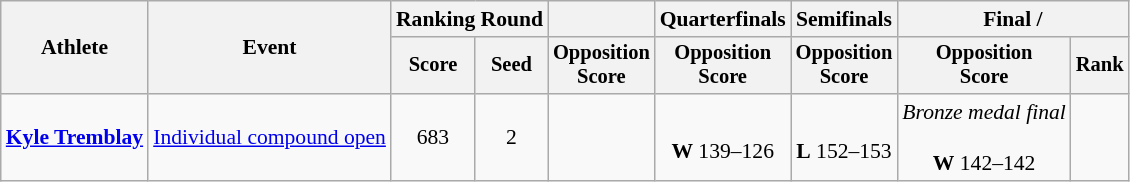<table class=wikitable style=font-size:90%;text-align:center>
<tr>
<th rowspan=2>Athlete</th>
<th rowspan=2>Event</th>
<th colspan=2>Ranking Round</th>
<th></th>
<th>Quarterfinals</th>
<th>Semifinals</th>
<th colspan=2>Final / </th>
</tr>
<tr style=font-size:95%>
<th>Score</th>
<th>Seed</th>
<th>Opposition<br>Score</th>
<th>Opposition<br>Score</th>
<th>Opposition<br>Score</th>
<th>Opposition<br>Score</th>
<th>Rank</th>
</tr>
<tr>
<td align=left><strong><a href='#'>Kyle Tremblay</a></strong></td>
<td align=left><a href='#'>Individual compound open</a></td>
<td>683</td>
<td>2</td>
<td></td>
<td><br><strong>W</strong> 139–126</td>
<td><br><strong>L</strong> 152–153</td>
<td><em>Bronze medal final</em><br><br><strong>W</strong> 142–142</td>
<td></td>
</tr>
</table>
